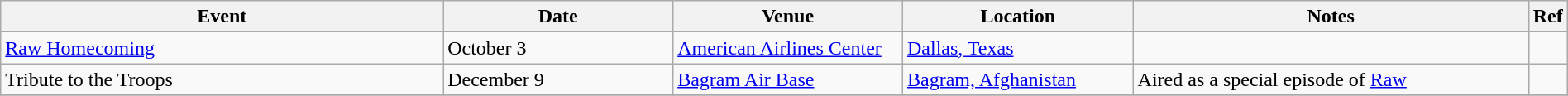<table class="wikitable plainrowheaders sortable" style="width:100%;">
<tr>
<th style="width:29%;">Event</th>
<th style="width:15%;">Date</th>
<th style="width:15%;">Venue</th>
<th style="width:15%;">Location</th>
<th style="width:99%;">Notes</th>
<th style="width:99%;">Ref</th>
</tr>
<tr>
<td><a href='#'>Raw Homecoming</a></td>
<td>October 3</td>
<td><a href='#'>American Airlines Center</a></td>
<td><a href='#'>Dallas, Texas</a></td>
<td></td>
<td></td>
</tr>
<tr>
<td>Tribute to the Troops</td>
<td>December 9<br></td>
<td><a href='#'>Bagram Air Base</a></td>
<td><a href='#'>Bagram, Afghanistan</a></td>
<td>Aired as a special episode of <a href='#'>Raw</a></td>
<td></td>
</tr>
<tr>
</tr>
</table>
